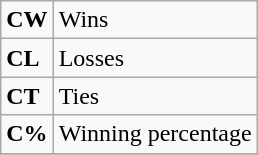<table class="wikitable">
<tr>
<td><strong>CW</strong></td>
<td>Wins</td>
</tr>
<tr>
<td><strong>CL</strong></td>
<td>Losses</td>
</tr>
<tr>
<td><strong>CT</strong></td>
<td>Ties</td>
</tr>
<tr>
<td><strong>C%</strong></td>
<td>Winning percentage</td>
</tr>
<tr>
</tr>
</table>
